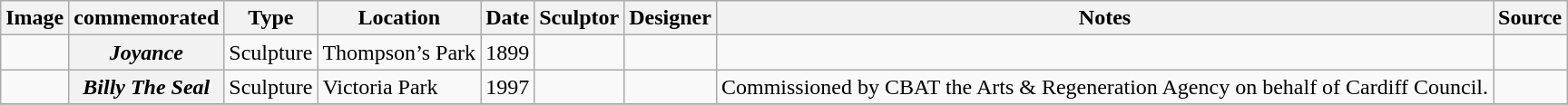<table class="wikitable sortable">
<tr>
<th class="unsortable">Image</th>
<th> commemorated</th>
<th>Type</th>
<th>Location</th>
<th>Date</th>
<th>Sculptor</th>
<th> Designer</th>
<th>Notes</th>
<th class="unsortable">Source</th>
</tr>
<tr>
<td></td>
<th><em> Joyance </em></th>
<td>Sculpture</td>
<td>Thompson’s Park</td>
<td>1899</td>
<td></td>
<td></td>
<td></td>
<td></td>
</tr>
<tr>
<td></td>
<th><em>Billy The Seal</em></th>
<td>Sculpture</td>
<td>Victoria Park</td>
<td>1997</td>
<td></td>
<td></td>
<td>Commissioned by CBAT the Arts & Regeneration Agency on behalf of Cardiff Council.</td>
<td></td>
</tr>
<tr>
</tr>
</table>
